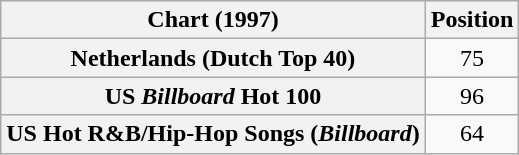<table class="wikitable sortable plainrowheaders">
<tr>
<th>Chart (1997)</th>
<th>Position</th>
</tr>
<tr>
<th scope="row">Netherlands (Dutch Top 40)</th>
<td style="text-align:center">75</td>
</tr>
<tr>
<th scope="row">US <em>Billboard</em> Hot 100</th>
<td style="text-align:center">96</td>
</tr>
<tr>
<th scope="row">US Hot R&B/Hip-Hop Songs (<em>Billboard</em>)</th>
<td style="text-align:center">64</td>
</tr>
</table>
